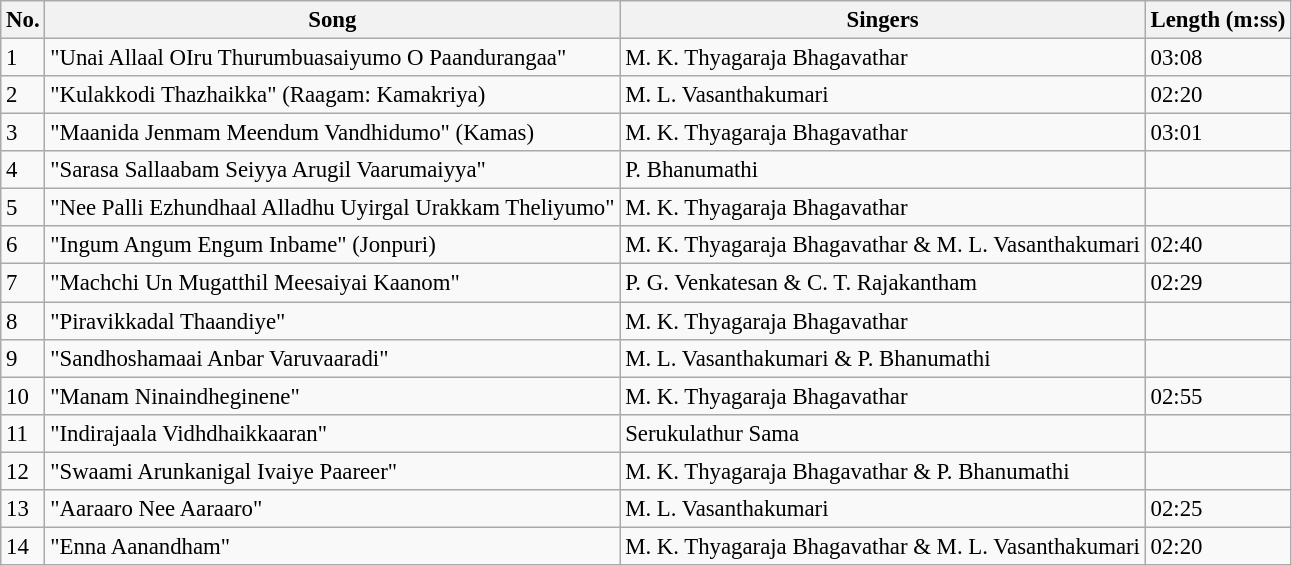<table class="wikitable" style="font-size:95%;">
<tr>
<th>No.</th>
<th>Song</th>
<th>Singers</th>
<th>Length (m:ss)</th>
</tr>
<tr>
<td>1</td>
<td>"Unai Allaal OIru Thurumbuasaiyumo O Paandurangaa"</td>
<td>M. K. Thyagaraja Bhagavathar</td>
<td>03:08</td>
</tr>
<tr>
<td>2</td>
<td>"Kulakkodi Thazhaikka" (Raagam: Kamakriya)</td>
<td>M. L. Vasanthakumari</td>
<td>02:20</td>
</tr>
<tr>
<td>3</td>
<td>"Maanida Jenmam Meendum Vandhidumo" (Kamas)</td>
<td>M. K. Thyagaraja Bhagavathar</td>
<td>03:01</td>
</tr>
<tr>
<td>4</td>
<td>"Sarasa Sallaabam Seiyya Arugil Vaarumaiyya"</td>
<td>P. Bhanumathi</td>
<td></td>
</tr>
<tr>
<td>5</td>
<td>"Nee Palli Ezhundhaal Alladhu Uyirgal Urakkam Theliyumo"</td>
<td>M. K. Thyagaraja Bhagavathar</td>
<td></td>
</tr>
<tr>
<td>6</td>
<td>"Ingum Angum Engum Inbame" (Jonpuri)</td>
<td>M. K. Thyagaraja Bhagavathar & M. L. Vasanthakumari</td>
<td>02:40</td>
</tr>
<tr>
<td>7</td>
<td>"Machchi Un Mugatthil Meesaiyai Kaanom"</td>
<td>P. G. Venkatesan & C. T. Rajakantham</td>
<td>02:29</td>
</tr>
<tr>
<td>8</td>
<td>"Piravikkadal Thaandiye"</td>
<td>M. K. Thyagaraja Bhagavathar</td>
<td></td>
</tr>
<tr>
<td>9</td>
<td>"Sandhoshamaai Anbar Varuvaaradi"</td>
<td>M. L. Vasanthakumari & P. Bhanumathi</td>
<td></td>
</tr>
<tr>
<td>10</td>
<td>"Manam Ninaindheginene"</td>
<td>M. K. Thyagaraja Bhagavathar</td>
<td>02:55</td>
</tr>
<tr>
<td>11</td>
<td>"Indirajaala Vidhdhaikkaaran"</td>
<td>Serukulathur Sama</td>
<td></td>
</tr>
<tr>
<td>12</td>
<td>"Swaami Arunkanigal Ivaiye Paareer"</td>
<td>M. K. Thyagaraja Bhagavathar & P. Bhanumathi</td>
<td></td>
</tr>
<tr>
<td>13</td>
<td>"Aaraaro Nee Aaraaro"</td>
<td>M. L. Vasanthakumari</td>
<td>02:25</td>
</tr>
<tr>
<td>14</td>
<td>"Enna Aanandham"</td>
<td>M. K. Thyagaraja Bhagavathar & M. L. Vasanthakumari</td>
<td>02:20</td>
</tr>
</table>
